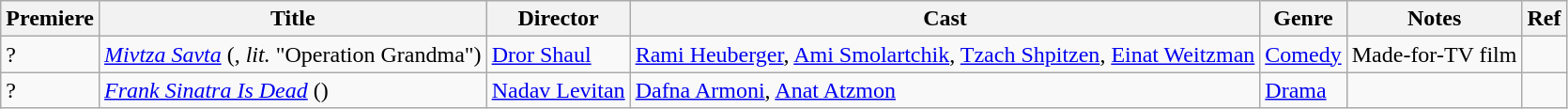<table class="wikitable">
<tr>
<th>Premiere</th>
<th>Title</th>
<th>Director</th>
<th>Cast</th>
<th>Genre</th>
<th>Notes</th>
<th>Ref</th>
</tr>
<tr>
<td>?</td>
<td><em><a href='#'>Mivtza Savta</a></em> (, <em>lit.</em> "Operation Grandma")</td>
<td><a href='#'>Dror Shaul</a></td>
<td><a href='#'>Rami Heuberger</a>, <a href='#'>Ami Smolartchik</a>, <a href='#'>Tzach Shpitzen</a>, <a href='#'>Einat Weitzman</a></td>
<td><a href='#'>Comedy</a></td>
<td>Made-for-TV film</td>
<td></td>
</tr>
<tr>
<td>?</td>
<td><em><a href='#'>Frank Sinatra Is Dead</a></em> ()</td>
<td><a href='#'>Nadav Levitan</a></td>
<td><a href='#'>Dafna Armoni</a>, <a href='#'>Anat Atzmon</a></td>
<td><a href='#'>Drama</a></td>
<td></td>
<td></td>
</tr>
</table>
